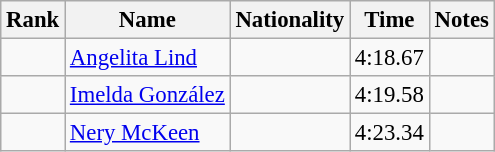<table class="wikitable sortable" style="text-align:center;font-size:95%">
<tr>
<th>Rank</th>
<th>Name</th>
<th>Nationality</th>
<th>Time</th>
<th>Notes</th>
</tr>
<tr>
<td></td>
<td align=left><a href='#'>Angelita Lind</a></td>
<td align=left></td>
<td>4:18.67</td>
<td></td>
</tr>
<tr>
<td></td>
<td align=left><a href='#'>Imelda González</a></td>
<td align=left></td>
<td>4:19.58</td>
<td></td>
</tr>
<tr>
<td></td>
<td align=left><a href='#'>Nery McKeen</a></td>
<td align=left></td>
<td>4:23.34</td>
<td></td>
</tr>
</table>
